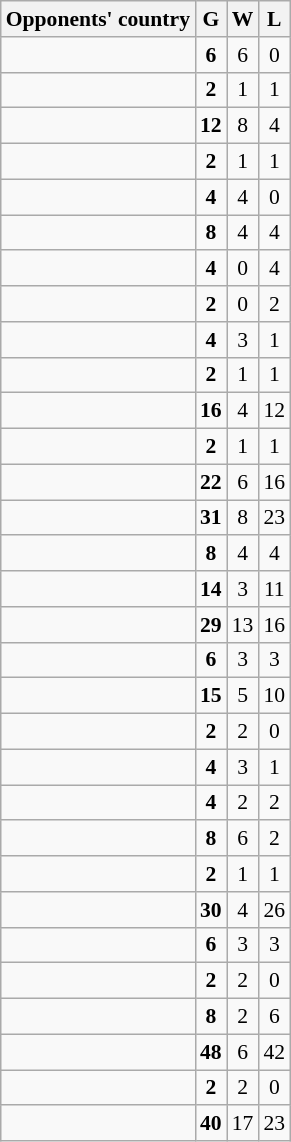<table class="wikitable" style="font-size:90%; text-align:center;">
<tr>
<th>Opponents' country</th>
<th>G</th>
<th>W</th>
<th>L</th>
</tr>
<tr>
<td align=left></td>
<td><strong>6</strong></td>
<td>6</td>
<td>0</td>
</tr>
<tr>
<td align=left></td>
<td><strong>2</strong></td>
<td>1</td>
<td>1</td>
</tr>
<tr>
<td align=left></td>
<td><strong>12</strong></td>
<td>8</td>
<td>4</td>
</tr>
<tr>
<td align=left></td>
<td><strong>2</strong></td>
<td>1</td>
<td>1</td>
</tr>
<tr>
<td align=left></td>
<td><strong>4</strong></td>
<td>4</td>
<td>0</td>
</tr>
<tr>
<td align=left></td>
<td><strong>8</strong></td>
<td>4</td>
<td>4</td>
</tr>
<tr>
<td align=left></td>
<td><strong>4</strong></td>
<td>0</td>
<td>4</td>
</tr>
<tr>
<td align=left></td>
<td><strong>2</strong></td>
<td>0</td>
<td>2</td>
</tr>
<tr>
<td align=left></td>
<td><strong>4</strong></td>
<td>3</td>
<td>1</td>
</tr>
<tr>
<td align=left></td>
<td><strong>2</strong></td>
<td>1</td>
<td>1</td>
</tr>
<tr>
<td align=left></td>
<td><strong>16</strong></td>
<td>4</td>
<td>12</td>
</tr>
<tr>
<td align=left></td>
<td><strong>2</strong></td>
<td>1</td>
<td>1</td>
</tr>
<tr>
<td align=left></td>
<td><strong>22</strong></td>
<td>6</td>
<td>16</td>
</tr>
<tr>
<td align=left></td>
<td><strong>31</strong></td>
<td>8</td>
<td>23</td>
</tr>
<tr>
<td align=left></td>
<td><strong>8</strong></td>
<td>4</td>
<td>4</td>
</tr>
<tr>
<td align=left></td>
<td><strong>14</strong></td>
<td>3</td>
<td>11</td>
</tr>
<tr>
<td align=left></td>
<td><strong>29</strong></td>
<td>13</td>
<td>16</td>
</tr>
<tr>
<td align=left></td>
<td><strong>6</strong></td>
<td>3</td>
<td>3</td>
</tr>
<tr>
<td align=left></td>
<td><strong>15</strong></td>
<td>5</td>
<td>10</td>
</tr>
<tr>
<td align=left></td>
<td><strong>2</strong></td>
<td>2</td>
<td>0</td>
</tr>
<tr>
<td align=left></td>
<td><strong>4</strong></td>
<td>3</td>
<td>1</td>
</tr>
<tr>
<td align=left></td>
<td><strong>4</strong></td>
<td>2</td>
<td>2</td>
</tr>
<tr>
<td align=left></td>
<td><strong>8</strong></td>
<td>6</td>
<td>2</td>
</tr>
<tr>
<td align=left></td>
<td><strong>2</strong></td>
<td>1</td>
<td>1</td>
</tr>
<tr>
<td align=left></td>
<td><strong>30</strong></td>
<td>4</td>
<td>26</td>
</tr>
<tr>
<td align=left></td>
<td><strong>6</strong></td>
<td>3</td>
<td>3</td>
</tr>
<tr>
<td align=left></td>
<td><strong>2</strong></td>
<td>2</td>
<td>0</td>
</tr>
<tr>
<td align=left></td>
<td><strong>8</strong></td>
<td>2</td>
<td>6</td>
</tr>
<tr>
<td align=left></td>
<td><strong>48</strong></td>
<td>6</td>
<td>42</td>
</tr>
<tr>
<td align=left></td>
<td><strong>2</strong></td>
<td>2</td>
<td>0</td>
</tr>
<tr>
<td align=left></td>
<td><strong>40</strong></td>
<td>17</td>
<td>23</td>
</tr>
</table>
